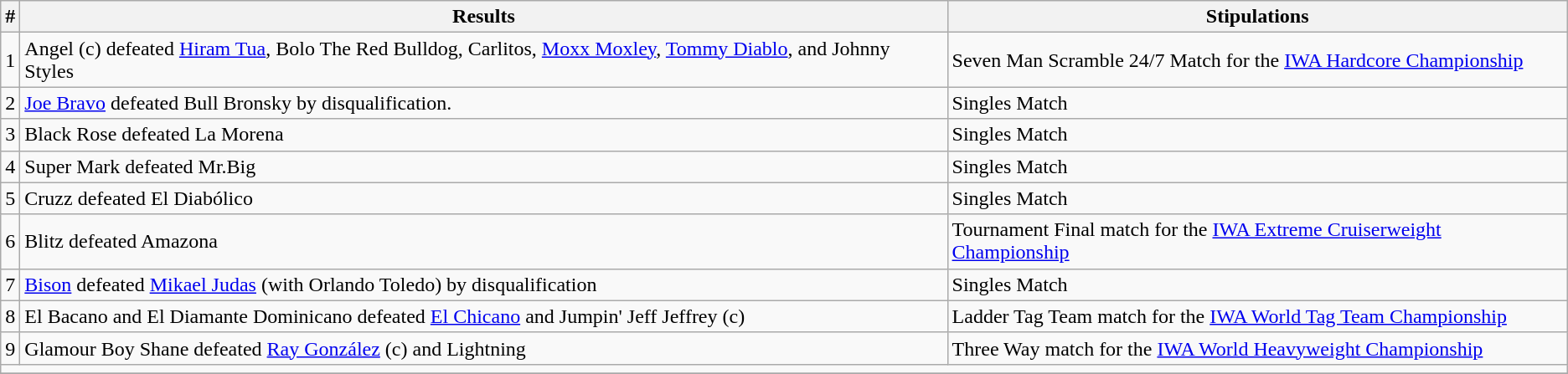<table class="wikitable">
<tr>
<th>#</th>
<th>Results</th>
<th>Stipulations</th>
</tr>
<tr>
<td>1</td>
<td>Angel (c) defeated <a href='#'>Hiram Tua</a>, Bolo The Red Bulldog, Carlitos, <a href='#'>Moxx Moxley</a>, <a href='#'>Tommy Diablo</a>, and Johnny Styles</td>
<td>Seven Man Scramble 24/7 Match for the <a href='#'>IWA Hardcore Championship</a></td>
</tr>
<tr>
<td>2</td>
<td><a href='#'>Joe Bravo</a> defeated Bull Bronsky by disqualification.</td>
<td>Singles Match</td>
</tr>
<tr>
<td>3</td>
<td>Black Rose defeated La Morena</td>
<td>Singles Match</td>
</tr>
<tr>
<td>4</td>
<td>Super Mark defeated Mr.Big</td>
<td>Singles Match</td>
</tr>
<tr>
<td>5</td>
<td>Cruzz defeated El Diabólico</td>
<td>Singles Match</td>
</tr>
<tr>
<td>6</td>
<td>Blitz defeated Amazona</td>
<td>Tournament Final match for the <a href='#'>IWA Extreme Cruiserweight Championship</a></td>
</tr>
<tr>
<td>7</td>
<td><a href='#'>Bison</a> defeated <a href='#'>Mikael Judas</a> (with Orlando Toledo) by disqualification</td>
<td>Singles Match</td>
</tr>
<tr>
<td>8</td>
<td>El Bacano and El Diamante Dominicano defeated <a href='#'>El Chicano</a> and Jumpin' Jeff Jeffrey (c)</td>
<td>Ladder Tag Team match for the <a href='#'>IWA World Tag Team Championship</a></td>
</tr>
<tr>
<td>9</td>
<td>Glamour Boy Shane defeated <a href='#'>Ray González</a> (c) and Lightning</td>
<td>Three Way match for the <a href='#'>IWA World Heavyweight Championship</a></td>
</tr>
<tr>
<td colspan="10"></td>
</tr>
<tr>
</tr>
</table>
